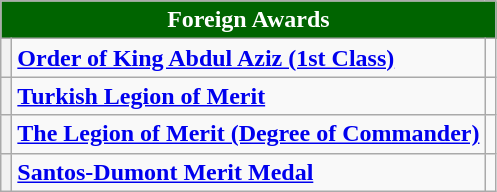<table class="wikitable">
<tr>
<th colspan="3" style="background:#006400; color:#FFFFFF; text-align:center"><strong>Foreign Awards</strong></th>
</tr>
<tr>
<th></th>
<td><strong><a href='#'>Order of King Abdul Aziz (1st Class)</a></strong></td>
<td></td>
</tr>
<tr>
<th><strong></strong></th>
<td><a href='#'><strong>Turkish Legion of Merit</strong></a><strong></strong></td>
<td></td>
</tr>
<tr>
<th><strong></strong></th>
<td><a href='#'><strong>The Legion of Merit (Degree of Commander)</strong></a></td>
<td></td>
</tr>
<tr>
<th><strong></strong></th>
<td><strong><a href='#'>Santos-Dumont Merit Medal</a></strong></td>
<td></td>
</tr>
</table>
